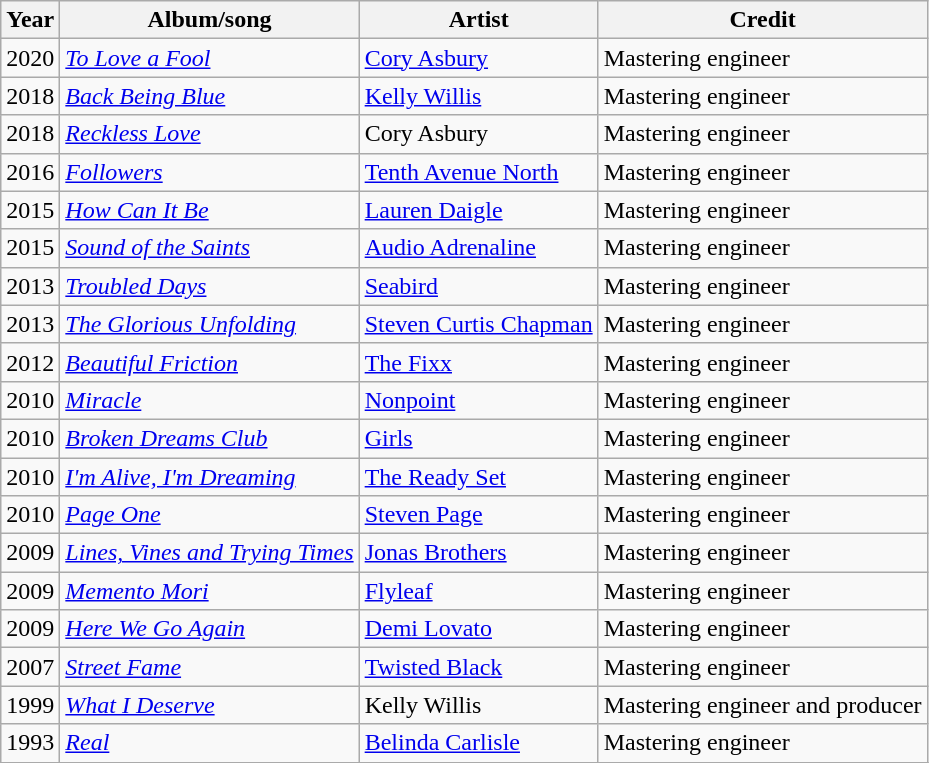<table class="wikitable">
<tr>
<th>Year</th>
<th>Album/song</th>
<th>Artist</th>
<th>Credit</th>
</tr>
<tr>
<td>2020</td>
<td><em><a href='#'>To Love a Fool</a></em></td>
<td><a href='#'>Cory Asbury</a></td>
<td>Mastering engineer</td>
</tr>
<tr>
<td>2018</td>
<td><em><a href='#'>Back Being Blue</a></em></td>
<td><a href='#'>Kelly Willis</a></td>
<td>Mastering engineer</td>
</tr>
<tr>
<td>2018</td>
<td><em><a href='#'>Reckless Love</a></em></td>
<td>Cory Asbury</td>
<td>Mastering engineer</td>
</tr>
<tr>
<td>2016</td>
<td><em><a href='#'>Followers</a></em></td>
<td><a href='#'>Tenth Avenue North</a></td>
<td>Mastering engineer</td>
</tr>
<tr>
<td>2015</td>
<td><em><a href='#'>How Can It Be</a></em></td>
<td><a href='#'>Lauren Daigle</a></td>
<td>Mastering engineer</td>
</tr>
<tr>
<td>2015</td>
<td><em><a href='#'>Sound of the Saints</a></em></td>
<td><a href='#'>Audio Adrenaline</a></td>
<td>Mastering engineer</td>
</tr>
<tr>
<td>2013</td>
<td><em><a href='#'>Troubled Days</a></em></td>
<td><a href='#'>Seabird</a></td>
<td>Mastering engineer</td>
</tr>
<tr>
<td>2013</td>
<td><em><a href='#'>The Glorious Unfolding</a></em></td>
<td><a href='#'>Steven Curtis Chapman</a></td>
<td>Mastering engineer</td>
</tr>
<tr>
<td>2012</td>
<td><em><a href='#'>Beautiful Friction</a></em></td>
<td><a href='#'>The Fixx</a></td>
<td>Mastering engineer</td>
</tr>
<tr>
<td>2010</td>
<td><em><a href='#'>Miracle</a></em></td>
<td><a href='#'>Nonpoint</a></td>
<td>Mastering engineer</td>
</tr>
<tr>
<td>2010</td>
<td><em><a href='#'>Broken Dreams Club</a></em></td>
<td><a href='#'>Girls</a></td>
<td>Mastering engineer</td>
</tr>
<tr>
<td>2010</td>
<td><em><a href='#'>I'm Alive, I'm Dreaming</a></em></td>
<td><a href='#'>The Ready Set</a></td>
<td>Mastering engineer</td>
</tr>
<tr>
<td>2010</td>
<td><em><a href='#'>Page One</a></em></td>
<td><a href='#'>Steven Page</a></td>
<td>Mastering engineer</td>
</tr>
<tr>
<td>2009</td>
<td><em><a href='#'>Lines, Vines and Trying Times</a></em></td>
<td><a href='#'>Jonas Brothers</a></td>
<td>Mastering engineer</td>
</tr>
<tr>
<td>2009</td>
<td><em><a href='#'>Memento Mori</a></em></td>
<td><a href='#'>Flyleaf</a></td>
<td>Mastering engineer</td>
</tr>
<tr>
<td>2009</td>
<td><em><a href='#'>Here We Go Again</a></em></td>
<td><a href='#'>Demi Lovato</a></td>
<td>Mastering engineer</td>
</tr>
<tr>
<td>2007</td>
<td><em><a href='#'>Street Fame</a></em></td>
<td><a href='#'>Twisted Black</a></td>
<td>Mastering engineer</td>
</tr>
<tr>
<td>1999</td>
<td><em><a href='#'>What I Deserve</a></em></td>
<td>Kelly Willis</td>
<td>Mastering engineer and producer</td>
</tr>
<tr>
<td>1993</td>
<td><em><a href='#'>Real</a></em></td>
<td><a href='#'>Belinda Carlisle</a></td>
<td>Mastering engineer</td>
</tr>
<tr>
</tr>
</table>
